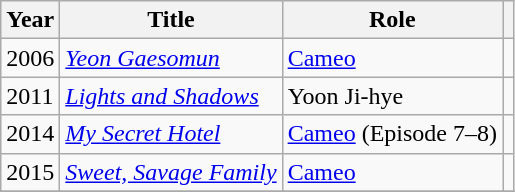<table class="wikitable">
<tr>
<th scope="col">Year</th>
<th scope="col">Title</th>
<th scope="col">Role</th>
<th scope="col"></th>
</tr>
<tr>
<td>2006</td>
<td><em><a href='#'>Yeon Gaesomun</a></em></td>
<td><a href='#'>Cameo</a></td>
<td></td>
</tr>
<tr>
<td>2011</td>
<td><em><a href='#'>Lights and Shadows</a></em></td>
<td>Yoon Ji-hye</td>
<td></td>
</tr>
<tr>
<td>2014</td>
<td><em><a href='#'>My Secret Hotel</a></em></td>
<td><a href='#'>Cameo</a> (Episode 7–8)</td>
<td></td>
</tr>
<tr>
<td>2015</td>
<td><em><a href='#'>Sweet, Savage Family</a></em></td>
<td><a href='#'>Cameo</a></td>
<td></td>
</tr>
<tr>
</tr>
</table>
